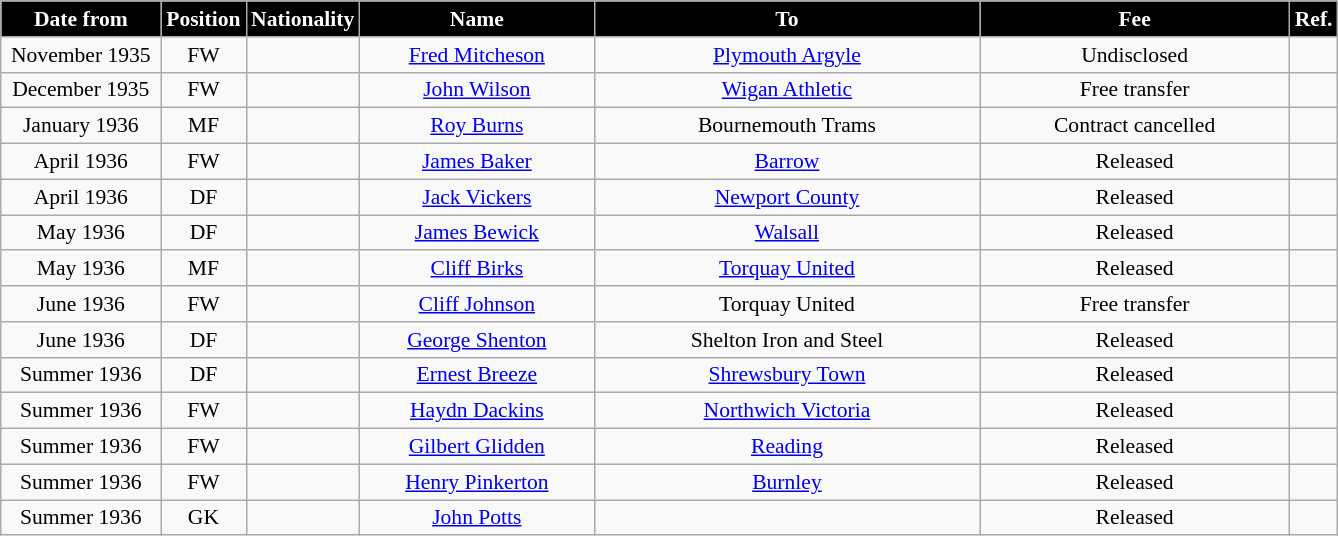<table class="wikitable" style="text-align:center; font-size:90%; ">
<tr>
<th style="background:#000000; color:white; width:100px;">Date from</th>
<th style="background:#000000; color:white; width:50px;">Position</th>
<th style="background:#000000; color:white; width:50px;">Nationality</th>
<th style="background:#000000; color:white; width:150px;">Name</th>
<th style="background:#000000; color:white; width:250px;">To</th>
<th style="background:#000000; color:white; width:200px;">Fee</th>
<th style="background:#000000; color:white; width:25px;">Ref.</th>
</tr>
<tr>
<td>November 1935</td>
<td>FW</td>
<td></td>
<td><a href='#'>Fred Mitcheson</a></td>
<td><a href='#'>Plymouth Argyle</a></td>
<td>Undisclosed</td>
<td></td>
</tr>
<tr>
<td>December 1935</td>
<td>FW</td>
<td></td>
<td><a href='#'>John Wilson</a></td>
<td><a href='#'>Wigan Athletic</a></td>
<td>Free transfer</td>
<td></td>
</tr>
<tr>
<td>January 1936</td>
<td>MF</td>
<td></td>
<td><a href='#'>Roy Burns</a></td>
<td>Bournemouth Trams</td>
<td>Contract cancelled</td>
<td></td>
</tr>
<tr>
<td>April 1936</td>
<td>FW</td>
<td></td>
<td><a href='#'>James Baker</a></td>
<td><a href='#'>Barrow</a></td>
<td>Released</td>
<td></td>
</tr>
<tr>
<td>April 1936</td>
<td>DF</td>
<td></td>
<td><a href='#'>Jack Vickers</a></td>
<td><a href='#'>Newport County</a></td>
<td>Released</td>
<td></td>
</tr>
<tr>
<td>May 1936</td>
<td>DF</td>
<td></td>
<td><a href='#'>James Bewick</a></td>
<td><a href='#'>Walsall</a></td>
<td>Released</td>
<td></td>
</tr>
<tr>
<td>May 1936</td>
<td>MF</td>
<td></td>
<td><a href='#'>Cliff Birks</a></td>
<td><a href='#'>Torquay United</a></td>
<td>Released</td>
<td></td>
</tr>
<tr>
<td>June 1936</td>
<td>FW</td>
<td></td>
<td><a href='#'>Cliff Johnson</a></td>
<td>Torquay United</td>
<td>Free transfer</td>
<td></td>
</tr>
<tr>
<td>June 1936</td>
<td>DF</td>
<td></td>
<td><a href='#'>George Shenton</a></td>
<td>Shelton Iron and Steel</td>
<td>Released</td>
<td></td>
</tr>
<tr>
<td>Summer 1936</td>
<td>DF</td>
<td></td>
<td><a href='#'>Ernest Breeze</a></td>
<td><a href='#'>Shrewsbury Town</a></td>
<td>Released</td>
<td></td>
</tr>
<tr>
<td>Summer 1936</td>
<td>FW</td>
<td></td>
<td><a href='#'>Haydn Dackins</a></td>
<td><a href='#'>Northwich Victoria</a></td>
<td>Released</td>
<td></td>
</tr>
<tr>
<td>Summer 1936</td>
<td>FW</td>
<td></td>
<td><a href='#'>Gilbert Glidden</a></td>
<td><a href='#'>Reading</a></td>
<td>Released</td>
<td></td>
</tr>
<tr>
<td>Summer 1936</td>
<td>FW</td>
<td></td>
<td><a href='#'>Henry Pinkerton</a></td>
<td><a href='#'>Burnley</a></td>
<td>Released</td>
<td></td>
</tr>
<tr>
<td>Summer 1936</td>
<td>GK</td>
<td></td>
<td><a href='#'>John Potts</a></td>
<td></td>
<td>Released</td>
<td></td>
</tr>
</table>
